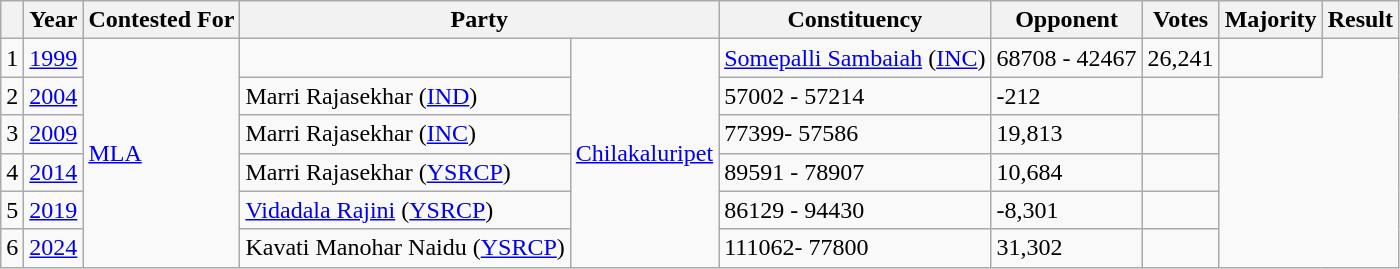<table class="wikitable">
<tr>
<th></th>
<th>Year</th>
<th>Contested For</th>
<th colspan="2">Party</th>
<th>Constituency</th>
<th>Opponent</th>
<th>Votes</th>
<th>Majority</th>
<th>Result</th>
</tr>
<tr>
<td>1</td>
<td><a href='#'>1999</a></td>
<td rowspan="6"><a href='#'>MLA</a></td>
<td></td>
<td rowspan="6"><a href='#'>Chilakaluripet</a></td>
<td><a href='#'>Somepalli Sambaiah</a> (<a href='#'>INC</a>)</td>
<td>68708 - 42467</td>
<td>26,241</td>
<td></td>
</tr>
<tr>
<td>2</td>
<td><a href='#'> 2004</a></td>
<td>Marri Rajasekhar (<a href='#'>IND</a>)</td>
<td>57002 - 57214</td>
<td>-212</td>
<td></td>
</tr>
<tr>
<td>3</td>
<td><a href='#'>2009</a></td>
<td>Marri Rajasekhar (<a href='#'>INC</a>)</td>
<td>77399- 57586</td>
<td>19,813</td>
<td></td>
</tr>
<tr>
<td>4</td>
<td><a href='#'>2014</a></td>
<td>Marri Rajasekhar (<a href='#'>YSRCP</a>)</td>
<td>89591 - 78907</td>
<td>10,684</td>
<td></td>
</tr>
<tr>
<td>5</td>
<td><a href='#'>2019</a></td>
<td><a href='#'>Vidadala Rajini</a> (<a href='#'>YSRCP</a>)</td>
<td>86129 - 94430</td>
<td>-8,301</td>
<td></td>
</tr>
<tr>
<td>6</td>
<td><a href='#'>2024</a></td>
<td>Kavati Manohar Naidu (<a href='#'>YSRCP</a>)</td>
<td>111062- 77800</td>
<td>31,302</td>
<td></td>
</tr>
</table>
